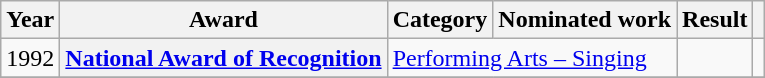<table class="wikitable plainrowheaders sortable">
<tr>
<th scope="col">Year</th>
<th scope="col">Award</th>
<th scope="col">Category</th>
<th scope="col">Nominated work</th>
<th scope="col">Result</th>
<th scope="col" class="unsortable"></th>
</tr>
<tr>
<td>1992</td>
<th scope="row"><a href='#'>National Award of Recognition</a></th>
<td colspan="2"><a href='#'>Performing Arts – Singing</a></td>
<td></td>
<td style="text-align: center;"></td>
</tr>
<tr>
</tr>
</table>
